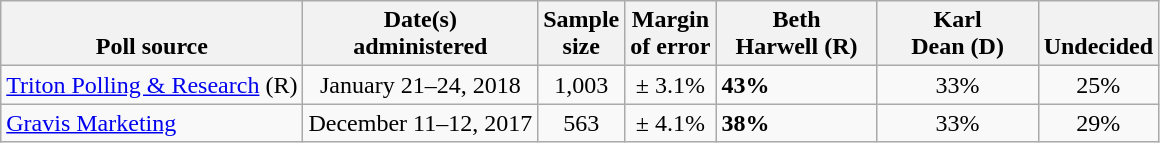<table class="wikitable">
<tr valign=bottom>
<th>Poll source</th>
<th>Date(s)<br>administered</th>
<th>Sample<br>size</th>
<th>Margin<br>of error</th>
<th style="width:100px;">Beth<br>Harwell (R)</th>
<th style="width:100px;">Karl<br>Dean (D)</th>
<th>Undecided</th>
</tr>
<tr>
<td><a href='#'>Triton Polling & Research</a> (R)</td>
<td align=center>January 21–24, 2018</td>
<td align=center>1,003</td>
<td align=center>± 3.1%</td>
<td><strong>43%</strong></td>
<td align=center>33%</td>
<td align=center>25%</td>
</tr>
<tr>
<td><a href='#'>Gravis Marketing</a></td>
<td align=center>December 11–12, 2017</td>
<td align=center>563</td>
<td align=center>± 4.1%</td>
<td><strong>38%</strong></td>
<td align=center>33%</td>
<td align=center>29%</td>
</tr>
</table>
